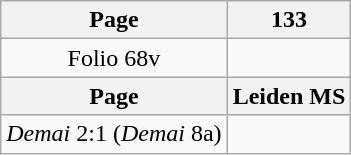<table class="wikitable" border="1">
<tr>
<th>Page</th>
<th> 133</th>
</tr>
<tr>
<td style="text-align:center;">Folio 68v</td>
<td></td>
</tr>
<tr>
<th>Page</th>
<th>Leiden MS</th>
</tr>
<tr>
<td style="text-align:center;"><em>Demai</em> 2:1 (<em>Demai</em> 8a)</td>
<td></td>
</tr>
</table>
